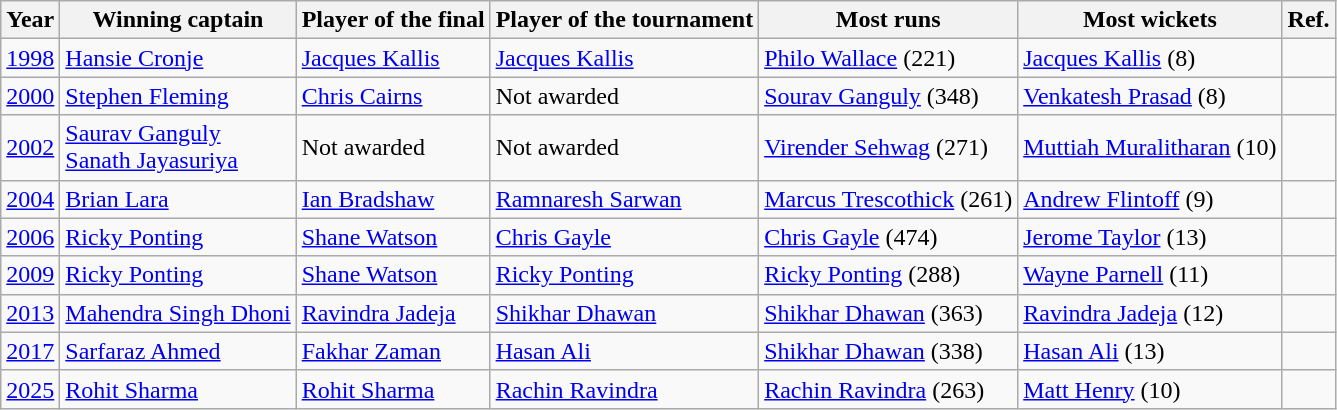<table class="wikitable">
<tr>
<th>Year</th>
<th>Winning captain</th>
<th>Player of the final</th>
<th>Player of the tournament</th>
<th>Most runs</th>
<th>Most wickets</th>
<th>Ref.</th>
</tr>
<tr>
<td><a href='#'>1998</a></td>
<td> <a href='#'>Hansie Cronje</a></td>
<td> <a href='#'>Jacques Kallis</a></td>
<td> <a href='#'>Jacques Kallis</a></td>
<td> <a href='#'>Philo Wallace</a> (221)</td>
<td> <a href='#'>Jacques Kallis</a> (8)</td>
<td></td>
</tr>
<tr>
<td><a href='#'>2000</a></td>
<td> <a href='#'>Stephen Fleming</a></td>
<td> <a href='#'>Chris Cairns</a></td>
<td>Not awarded</td>
<td> <a href='#'>Sourav Ganguly</a> (348)</td>
<td> <a href='#'>Venkatesh Prasad</a> (8)</td>
<td></td>
</tr>
<tr>
<td><a href='#'>2002</a></td>
<td> <a href='#'>Saurav Ganguly</a> <br>  <a href='#'>Sanath Jayasuriya</a></td>
<td>Not awarded</td>
<td>Not awarded</td>
<td> <a href='#'>Virender Sehwag</a> (271)</td>
<td> <a href='#'>Muttiah Muralitharan</a> (10)</td>
<td></td>
</tr>
<tr>
<td><a href='#'>2004</a></td>
<td> <a href='#'>Brian Lara</a></td>
<td> <a href='#'>Ian Bradshaw</a></td>
<td> <a href='#'>Ramnaresh Sarwan</a></td>
<td> <a href='#'>Marcus Trescothick</a> (261)</td>
<td> <a href='#'>Andrew Flintoff</a> (9)</td>
<td></td>
</tr>
<tr>
<td><a href='#'>2006</a></td>
<td> <a href='#'>Ricky Ponting</a></td>
<td> <a href='#'>Shane Watson</a></td>
<td> <a href='#'>Chris Gayle</a></td>
<td> <a href='#'>Chris Gayle</a> (474)</td>
<td> <a href='#'>Jerome Taylor</a> (13)</td>
<td></td>
</tr>
<tr>
<td><a href='#'>2009</a></td>
<td> <a href='#'>Ricky Ponting</a></td>
<td> <a href='#'>Shane Watson</a></td>
<td> <a href='#'>Ricky Ponting</a></td>
<td> <a href='#'>Ricky Ponting</a> (288)</td>
<td> <a href='#'>Wayne Parnell</a> (11)</td>
<td></td>
</tr>
<tr>
<td><a href='#'>2013</a></td>
<td> <a href='#'>Mahendra Singh Dhoni</a></td>
<td> <a href='#'>Ravindra Jadeja</a></td>
<td> <a href='#'>Shikhar Dhawan</a></td>
<td> <a href='#'>Shikhar Dhawan</a> (363)</td>
<td> <a href='#'>Ravindra Jadeja</a> (12)</td>
<td></td>
</tr>
<tr>
<td><a href='#'>2017</a></td>
<td> <a href='#'>Sarfaraz Ahmed</a></td>
<td> <a href='#'>Fakhar Zaman</a></td>
<td> <a href='#'>Hasan Ali</a></td>
<td> <a href='#'>Shikhar Dhawan</a> (338)</td>
<td> <a href='#'>Hasan Ali</a> (13)</td>
<td></td>
</tr>
<tr>
<td><a href='#'>2025</a></td>
<td> <a href='#'>Rohit Sharma</a></td>
<td> <a href='#'>Rohit Sharma</a></td>
<td> <a href='#'>Rachin Ravindra</a></td>
<td> <a href='#'>Rachin Ravindra</a> (263)</td>
<td> <a href='#'>Matt Henry</a> (10)</td>
<td></td>
</tr>
</table>
